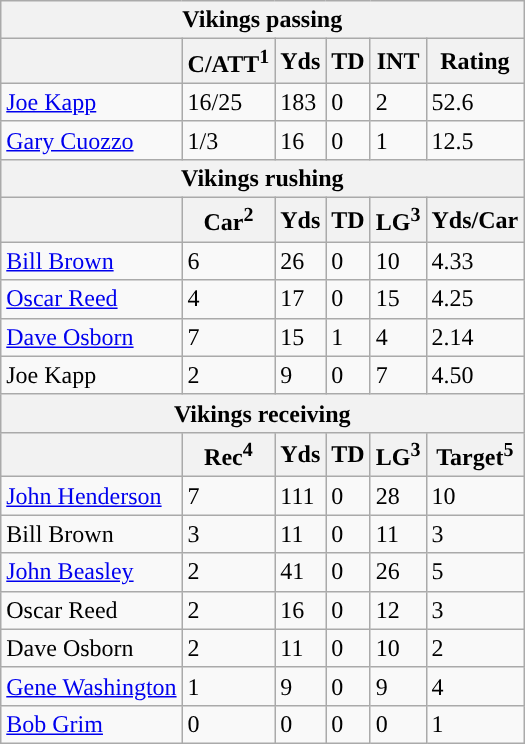<table class="wikitable">
<tr>
<th colspan="6">Vikings passing</th>
</tr>
<tr>
<th></th>
<th>C/ATT<sup>1</sup></th>
<th>Yds</th>
<th>TD</th>
<th>INT</th>
<th>Rating</th>
</tr>
<tr>
<td><a href='#'>Joe Kapp</a></td>
<td>16/25</td>
<td>183</td>
<td>0</td>
<td>2</td>
<td>52.6</td>
</tr>
<tr>
<td><a href='#'>Gary Cuozzo</a></td>
<td>1/3</td>
<td>16</td>
<td>0</td>
<td>1</td>
<td>12.5</td>
</tr>
<tr>
<th colspan="6">Vikings rushing</th>
</tr>
<tr>
<th></th>
<th>Car<sup>2</sup></th>
<th>Yds</th>
<th>TD</th>
<th>LG<sup>3</sup></th>
<th>Yds/Car</th>
</tr>
<tr>
<td><a href='#'>Bill Brown</a></td>
<td>6</td>
<td>26</td>
<td>0</td>
<td>10</td>
<td>4.33</td>
</tr>
<tr>
<td><a href='#'>Oscar Reed</a></td>
<td>4</td>
<td>17</td>
<td>0</td>
<td>15</td>
<td>4.25</td>
</tr>
<tr>
<td><a href='#'>Dave Osborn</a></td>
<td>7</td>
<td>15</td>
<td>1</td>
<td>4</td>
<td>2.14</td>
</tr>
<tr>
<td>Joe Kapp</td>
<td>2</td>
<td>9</td>
<td>0</td>
<td>7</td>
<td>4.50</td>
</tr>
<tr>
<th colspan="6">Vikings receiving</th>
</tr>
<tr>
<th></th>
<th>Rec<sup>4</sup></th>
<th>Yds</th>
<th>TD</th>
<th>LG<sup>3</sup></th>
<th>Target<sup>5</sup></th>
</tr>
<tr>
<td><a href='#'>John Henderson</a></td>
<td>7</td>
<td>111</td>
<td>0</td>
<td>28</td>
<td>10</td>
</tr>
<tr>
<td>Bill Brown</td>
<td>3</td>
<td>11</td>
<td>0</td>
<td>11</td>
<td>3</td>
</tr>
<tr>
<td><a href='#'>John Beasley</a></td>
<td>2</td>
<td>41</td>
<td>0</td>
<td>26</td>
<td>5</td>
</tr>
<tr>
<td>Oscar Reed</td>
<td>2</td>
<td>16</td>
<td>0</td>
<td>12</td>
<td>3</td>
</tr>
<tr>
<td>Dave Osborn</td>
<td>2</td>
<td>11</td>
<td>0</td>
<td>10</td>
<td>2</td>
</tr>
<tr>
<td><a href='#'>Gene Washington</a></td>
<td>1</td>
<td>9</td>
<td>0</td>
<td>9</td>
<td>4</td>
</tr>
<tr>
<td><a href='#'>Bob Grim</a></td>
<td>0</td>
<td>0</td>
<td>0</td>
<td>0</td>
<td>1</td>
</tr>
</table>
